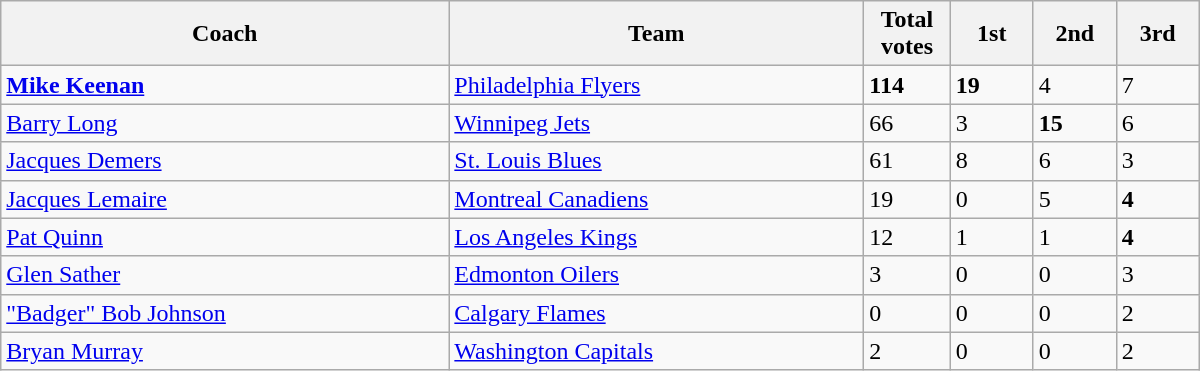<table class="wikitable" style="width:50em">
<tr>
<th bgcolor="#DDDDFF" width="27%">Coach</th>
<th bgcolor="#DDDDFF" width="25%">Team</th>
<th bgcolor="#DDDDFF" width="5%">Total votes</th>
<th bgcolor="#DDDDFF" width="5%">1st</th>
<th bgcolor="#DDDDFF" width="5%">2nd</th>
<th bgcolor="#DDDDFF" width="5%">3rd</th>
</tr>
<tr>
<td><strong><a href='#'>Mike Keenan</a></strong></td>
<td><a href='#'>Philadelphia Flyers</a></td>
<td><strong>114</strong></td>
<td><strong>19</strong></td>
<td>4</td>
<td>7</td>
</tr>
<tr>
<td><a href='#'>Barry Long</a></td>
<td><a href='#'>Winnipeg Jets</a></td>
<td>66</td>
<td>3</td>
<td><strong>15</strong></td>
<td>6</td>
</tr>
<tr>
<td><a href='#'>Jacques Demers</a></td>
<td><a href='#'>St. Louis Blues</a></td>
<td>61</td>
<td>8</td>
<td>6</td>
<td>3</td>
</tr>
<tr>
<td><a href='#'>Jacques Lemaire</a></td>
<td><a href='#'>Montreal Canadiens</a></td>
<td>19</td>
<td>0</td>
<td>5</td>
<td><strong>4</strong></td>
</tr>
<tr>
<td><a href='#'>Pat Quinn</a></td>
<td><a href='#'>Los Angeles Kings</a></td>
<td>12</td>
<td>1</td>
<td>1</td>
<td><strong>4</strong></td>
</tr>
<tr>
<td><a href='#'>Glen Sather</a></td>
<td><a href='#'>Edmonton Oilers</a></td>
<td>3</td>
<td>0</td>
<td>0</td>
<td>3</td>
</tr>
<tr>
<td><a href='#'>"Badger" Bob Johnson</a></td>
<td><a href='#'>Calgary Flames</a></td>
<td>0</td>
<td>0</td>
<td>0</td>
<td>2</td>
</tr>
<tr>
<td><a href='#'>Bryan Murray</a></td>
<td><a href='#'>Washington Capitals</a></td>
<td>2</td>
<td>0</td>
<td>0</td>
<td>2</td>
</tr>
</table>
